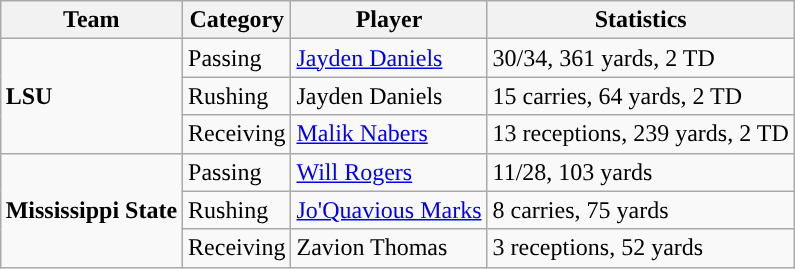<table class="wikitable" style="float: right;">
<tr>
<th>Team</th>
<th>Category</th>
<th>Player</th>
<th>Statistics</th>
</tr>
<tr>
<td rowspan=3><strong>LSU</strong></td>
<td>Passing</td>
<td><a href='#'>Jayden Daniels</a></td>
<td>30/34, 361 yards, 2 TD</td>
</tr>
<tr>
<td>Rushing</td>
<td>Jayden Daniels</td>
<td>15 carries, 64 yards, 2 TD</td>
</tr>
<tr>
<td>Receiving</td>
<td><a href='#'>Malik Nabers</a></td>
<td>13 receptions, 239 yards, 2 TD</td>
</tr>
<tr>
<td rowspan=3><strong>Mississippi State</strong></td>
<td>Passing</td>
<td><a href='#'>Will Rogers</a></td>
<td>11/28, 103 yards</td>
</tr>
<tr>
<td>Rushing</td>
<td><a href='#'>Jo'Quavious Marks</a></td>
<td>8 carries, 75 yards</td>
</tr>
<tr>
<td>Receiving</td>
<td>Zavion Thomas</td>
<td>3 receptions, 52 yards</td>
</tr>
</table>
